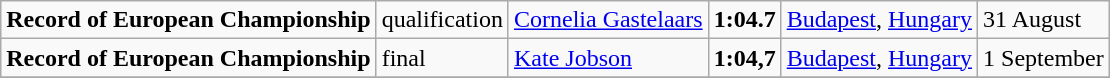<table class=wikitable>
<tr>
<td><strong>Record of European Championship</strong></td>
<td>qualification</td>
<td> <a href='#'>Cornelia Gastelaars</a></td>
<td><strong>1:04.7</strong></td>
<td><a href='#'>Budapest</a>, <a href='#'>Hungary</a></td>
<td>31 August</td>
</tr>
<tr>
<td><strong>Record of European Championship</strong></td>
<td>final</td>
<td> <a href='#'>Kate Jobson</a></td>
<td><strong>1:04,7</strong></td>
<td><a href='#'>Budapest</a>, <a href='#'>Hungary</a></td>
<td>1 September</td>
</tr>
<tr>
</tr>
</table>
